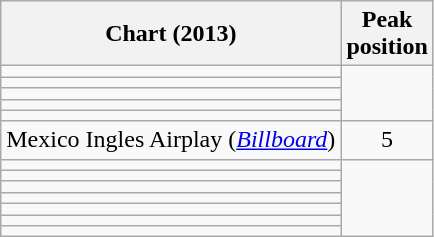<table class="wikitable sortable">
<tr>
<th>Chart (2013)</th>
<th>Peak<br>position</th>
</tr>
<tr>
<td></td>
</tr>
<tr>
<td></td>
</tr>
<tr>
<td></td>
</tr>
<tr>
<td></td>
</tr>
<tr>
<td></td>
</tr>
<tr>
<td>Mexico Ingles Airplay (<em><a href='#'>Billboard</a></em>)</td>
<td style="text-align:center;">5</td>
</tr>
<tr>
<td></td>
</tr>
<tr>
<td></td>
</tr>
<tr>
<td></td>
</tr>
<tr>
<td></td>
</tr>
<tr>
<td></td>
</tr>
<tr>
<td></td>
</tr>
<tr>
<td></td>
</tr>
</table>
